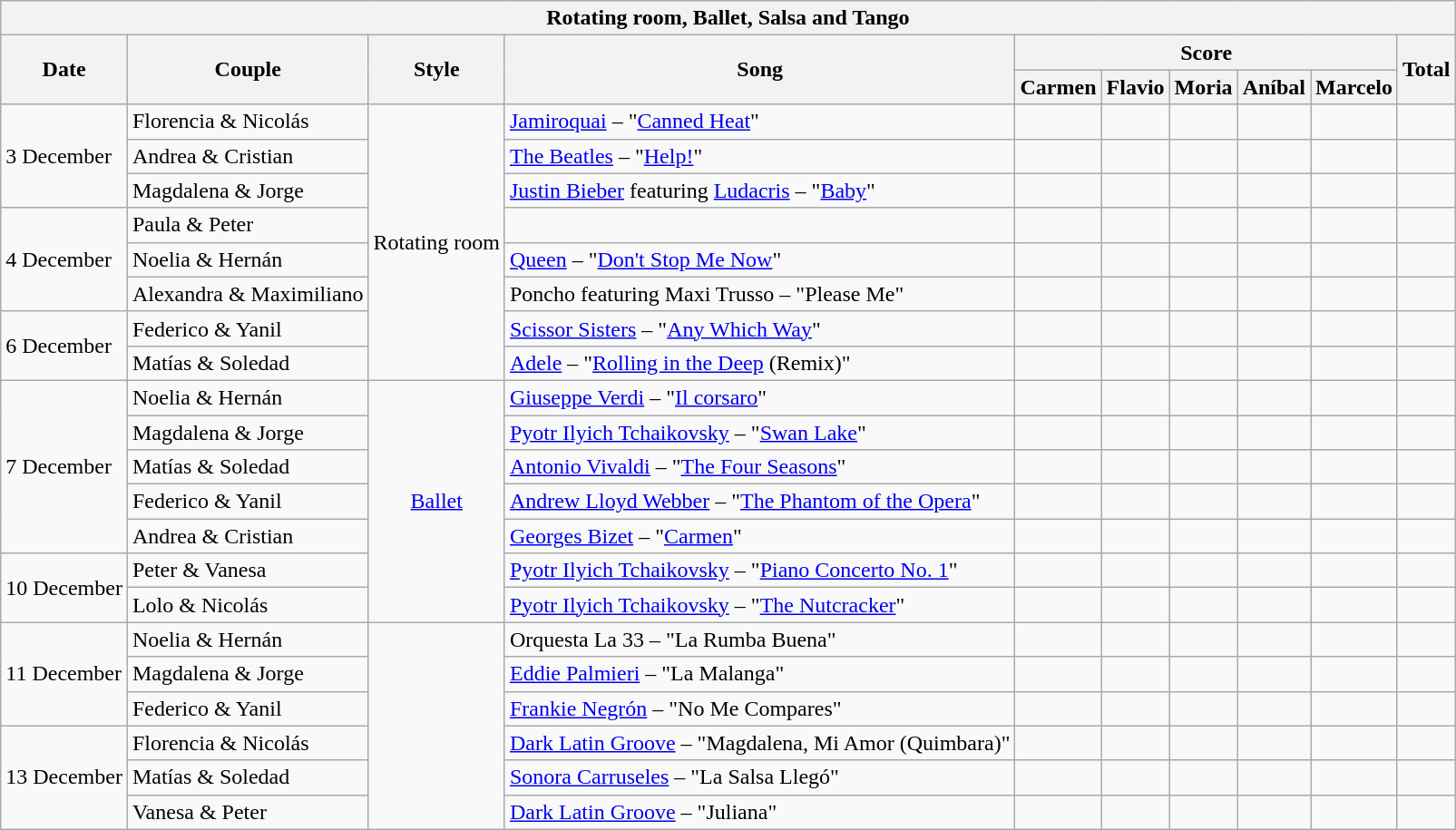<table class="wikitable collapsible collapsed">
<tr>
<th colspan="11" style="text-align:center;"><strong>Rotating room, Ballet, Salsa and Tango</strong></th>
</tr>
<tr>
<th rowspan="2">Date</th>
<th rowspan="2">Couple</th>
<th rowspan="2">Style</th>
<th rowspan="2">Song</th>
<th colspan="5">Score</th>
<th rowspan="2">Total</th>
</tr>
<tr>
<th>Carmen</th>
<th>Flavio</th>
<th>Moria</th>
<th>Aníbal</th>
<th>Marcelo</th>
</tr>
<tr>
<td rowspan="3">3 December</td>
<td>Florencia & Nicolás</td>
<td rowspan="8" style="text-align:center;">Rotating room</td>
<td><a href='#'>Jamiroquai</a> – "<a href='#'>Canned Heat</a>"</td>
<td></td>
<td></td>
<td></td>
<td></td>
<td></td>
<td></td>
</tr>
<tr>
<td>Andrea & Cristian</td>
<td><a href='#'>The Beatles</a> – "<a href='#'>Help!</a>"</td>
<td></td>
<td></td>
<td></td>
<td></td>
<td></td>
<td></td>
</tr>
<tr>
<td>Magdalena & Jorge</td>
<td><a href='#'>Justin Bieber</a> featuring <a href='#'>Ludacris</a> – "<a href='#'>Baby</a>"</td>
<td></td>
<td></td>
<td></td>
<td></td>
<td></td>
<td></td>
</tr>
<tr>
<td rowspan="3">4 December</td>
<td>Paula & Peter</td>
<td></td>
<td></td>
<td></td>
<td></td>
<td></td>
<td></td>
<td></td>
</tr>
<tr>
<td>Noelia & Hernán</td>
<td><a href='#'>Queen</a> – "<a href='#'>Don't Stop Me Now</a>"</td>
<td></td>
<td></td>
<td></td>
<td></td>
<td></td>
<td></td>
</tr>
<tr>
<td>Alexandra & Maximiliano</td>
<td>Poncho featuring Maxi Trusso – "Please Me"</td>
<td></td>
<td></td>
<td></td>
<td></td>
<td></td>
<td></td>
</tr>
<tr>
<td rowspan="2">6 December</td>
<td>Federico & Yanil</td>
<td><a href='#'>Scissor Sisters</a> – "<a href='#'>Any Which Way</a>"</td>
<td></td>
<td></td>
<td></td>
<td></td>
<td></td>
<td></td>
</tr>
<tr>
<td>Matías & Soledad</td>
<td><a href='#'>Adele</a> – "<a href='#'>Rolling in the Deep</a> (Remix)"</td>
<td></td>
<td></td>
<td></td>
<td></td>
<td></td>
<td></td>
</tr>
<tr>
<td rowspan="5">7 December</td>
<td>Noelia & Hernán</td>
<td rowspan="7" style="text-align:center;"><a href='#'>Ballet</a></td>
<td><a href='#'>Giuseppe Verdi</a> – "<a href='#'>Il corsaro</a>"</td>
<td></td>
<td></td>
<td></td>
<td></td>
<td></td>
<td></td>
</tr>
<tr>
<td>Magdalena & Jorge</td>
<td><a href='#'>Pyotr Ilyich Tchaikovsky</a> – "<a href='#'>Swan Lake</a>"</td>
<td></td>
<td></td>
<td></td>
<td></td>
<td></td>
<td></td>
</tr>
<tr>
<td>Matías & Soledad</td>
<td><a href='#'>Antonio Vivaldi</a> – "<a href='#'>The Four Seasons</a>"</td>
<td></td>
<td></td>
<td></td>
<td></td>
<td></td>
<td></td>
</tr>
<tr>
<td>Federico & Yanil</td>
<td><a href='#'>Andrew Lloyd Webber</a> – "<a href='#'>The Phantom of the Opera</a>"</td>
<td></td>
<td></td>
<td></td>
<td></td>
<td></td>
<td></td>
</tr>
<tr>
<td>Andrea & Cristian</td>
<td><a href='#'>Georges Bizet</a> – "<a href='#'>Carmen</a>"</td>
<td></td>
<td></td>
<td></td>
<td></td>
<td></td>
<td></td>
</tr>
<tr>
<td rowspan="2">10 December</td>
<td>Peter & Vanesa</td>
<td><a href='#'>Pyotr Ilyich Tchaikovsky</a> – "<a href='#'>Piano Concerto No. 1</a>"</td>
<td></td>
<td></td>
<td></td>
<td></td>
<td></td>
<td></td>
</tr>
<tr>
<td>Lolo & Nicolás</td>
<td><a href='#'>Pyotr Ilyich Tchaikovsky</a> – "<a href='#'>The Nutcracker</a>"</td>
<td></td>
<td></td>
<td></td>
<td></td>
<td></td>
<td></td>
</tr>
<tr>
<td rowspan="3">11 December</td>
<td>Noelia & Hernán</td>
<td rowspan="6"></td>
<td>Orquesta La 33 – "La Rumba Buena"</td>
<td></td>
<td></td>
<td></td>
<td></td>
<td></td>
<td></td>
</tr>
<tr>
<td>Magdalena & Jorge</td>
<td><a href='#'>Eddie Palmieri</a> – "La Malanga"</td>
<td></td>
<td></td>
<td></td>
<td></td>
<td></td>
<td></td>
</tr>
<tr>
<td>Federico & Yanil</td>
<td><a href='#'>Frankie Negrón</a> – "No Me Compares"</td>
<td></td>
<td></td>
<td></td>
<td></td>
<td></td>
<td></td>
</tr>
<tr>
<td rowspan="3">13 December</td>
<td>Florencia & Nicolás</td>
<td><a href='#'>Dark Latin Groove</a> – "Magdalena, Mi Amor (Quimbara)"</td>
<td></td>
<td></td>
<td></td>
<td></td>
<td></td>
<td></td>
</tr>
<tr>
<td>Matías & Soledad</td>
<td><a href='#'>Sonora Carruseles</a> – "La Salsa Llegó"</td>
<td></td>
<td></td>
<td></td>
<td></td>
<td></td>
<td></td>
</tr>
<tr>
<td>Vanesa & Peter</td>
<td><a href='#'>Dark Latin Groove</a> – "Juliana"</td>
<td></td>
<td></td>
<td></td>
<td></td>
<td></td>
<td></td>
</tr>
</table>
